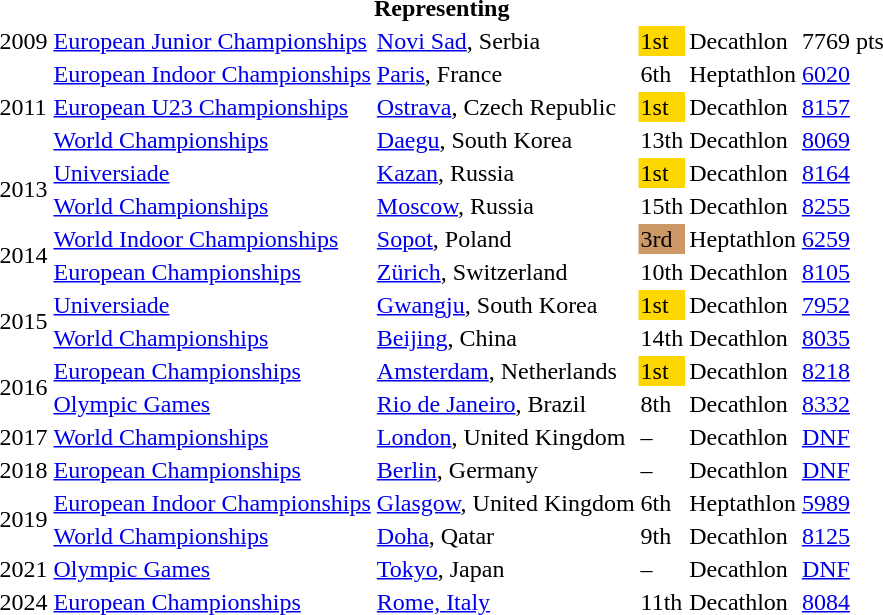<table>
<tr>
<th colspan="6">Representing </th>
</tr>
<tr>
<td>2009</td>
<td><a href='#'>European Junior Championships</a></td>
<td><a href='#'>Novi Sad</a>, Serbia</td>
<td bgcolor=gold>1st</td>
<td>Decathlon</td>
<td>7769 pts</td>
</tr>
<tr>
<td rowspan=3>2011</td>
<td><a href='#'>European Indoor Championships</a></td>
<td><a href='#'>Paris</a>, France</td>
<td>6th</td>
<td>Heptathlon</td>
<td><a href='#'>6020</a></td>
</tr>
<tr>
<td><a href='#'>European U23 Championships</a></td>
<td><a href='#'>Ostrava</a>, Czech Republic</td>
<td bgcolor=gold>1st</td>
<td>Decathlon</td>
<td><a href='#'>8157</a></td>
</tr>
<tr>
<td><a href='#'>World Championships</a></td>
<td><a href='#'>Daegu</a>, South Korea</td>
<td>13th</td>
<td>Decathlon</td>
<td><a href='#'>8069</a></td>
</tr>
<tr>
<td rowspan=2>2013</td>
<td><a href='#'>Universiade</a></td>
<td><a href='#'>Kazan</a>, Russia</td>
<td bgcolor=gold>1st</td>
<td>Decathlon</td>
<td><a href='#'>8164</a></td>
</tr>
<tr>
<td><a href='#'>World Championships</a></td>
<td><a href='#'>Moscow</a>, Russia</td>
<td>15th</td>
<td>Decathlon</td>
<td><a href='#'>8255</a></td>
</tr>
<tr>
<td rowspan=2>2014</td>
<td><a href='#'>World Indoor Championships</a></td>
<td><a href='#'>Sopot</a>, Poland</td>
<td bgcolor="#cc9966">3rd</td>
<td>Heptathlon</td>
<td><a href='#'>6259</a></td>
</tr>
<tr>
<td><a href='#'>European Championships</a></td>
<td><a href='#'>Zürich</a>, Switzerland</td>
<td>10th</td>
<td>Decathlon</td>
<td><a href='#'>8105</a></td>
</tr>
<tr>
<td rowspan=2>2015</td>
<td><a href='#'>Universiade</a></td>
<td><a href='#'>Gwangju</a>, South Korea</td>
<td bgcolor=gold>1st</td>
<td>Decathlon</td>
<td><a href='#'>7952</a></td>
</tr>
<tr>
<td><a href='#'>World Championships</a></td>
<td><a href='#'>Beijing</a>, China</td>
<td>14th</td>
<td>Decathlon</td>
<td><a href='#'>8035</a></td>
</tr>
<tr>
<td rowspan=2>2016</td>
<td><a href='#'>European Championships</a></td>
<td><a href='#'>Amsterdam</a>, Netherlands</td>
<td bgcolor=gold>1st</td>
<td>Decathlon</td>
<td><a href='#'>8218</a></td>
</tr>
<tr>
<td><a href='#'>Olympic Games</a></td>
<td><a href='#'>Rio de Janeiro</a>, Brazil</td>
<td>8th</td>
<td>Decathlon</td>
<td><a href='#'>8332</a></td>
</tr>
<tr>
<td>2017</td>
<td><a href='#'>World Championships</a></td>
<td><a href='#'>London</a>, United Kingdom</td>
<td>–</td>
<td>Decathlon</td>
<td><a href='#'>DNF</a></td>
</tr>
<tr>
<td>2018</td>
<td><a href='#'>European Championships</a></td>
<td><a href='#'>Berlin</a>, Germany</td>
<td>–</td>
<td>Decathlon</td>
<td><a href='#'>DNF</a></td>
</tr>
<tr>
<td rowspan=2>2019</td>
<td><a href='#'>European Indoor Championships</a></td>
<td><a href='#'>Glasgow</a>, United Kingdom</td>
<td>6th</td>
<td>Heptathlon</td>
<td><a href='#'>5989</a></td>
</tr>
<tr>
<td><a href='#'>World Championships</a></td>
<td><a href='#'>Doha</a>, Qatar</td>
<td>9th</td>
<td>Decathlon</td>
<td><a href='#'>8125</a></td>
</tr>
<tr>
<td>2021</td>
<td><a href='#'>Olympic Games</a></td>
<td><a href='#'>Tokyo</a>, Japan</td>
<td>–</td>
<td>Decathlon</td>
<td><a href='#'>DNF</a></td>
</tr>
<tr>
<td>2024</td>
<td><a href='#'>European Championships</a></td>
<td><a href='#'>Rome, Italy</a></td>
<td>11th</td>
<td>Decathlon</td>
<td><a href='#'>8084</a></td>
</tr>
</table>
